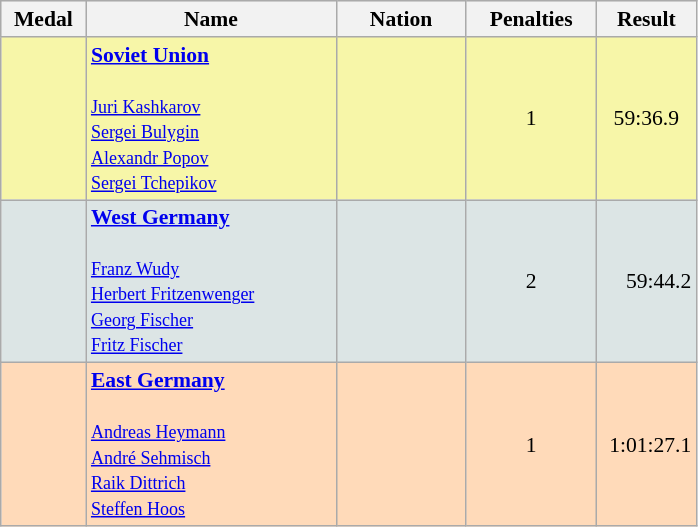<table class=wikitable style="border:1px solid #AAAAAA;font-size:90%">
<tr bgcolor="#E4E4E4">
<th style="border-bottom:1px solid #AAAAAA" width=50>Medal</th>
<th style="border-bottom:1px solid #AAAAAA" width=160>Name</th>
<th style="border-bottom:1px solid #AAAAAA" width=80>Nation</th>
<th style="border-bottom:1px solid #AAAAAA" width=80>Penalties</th>
<th style="border-bottom:1px solid #AAAAAA" width=60>Result</th>
</tr>
<tr bgcolor="#F7F6A8">
<td align="center"></td>
<td><strong><a href='#'>Soviet Union</a></strong><br><br><small><a href='#'>Juri Kashkarov</a><br><a href='#'>Sergei Bulygin</a><br><a href='#'>Alexandr Popov</a><br><a href='#'>Sergei Tchepikov</a></small></td>
<td></td>
<td align="center">1</td>
<td align="center">59:36.9</td>
</tr>
<tr bgcolor="#DCE5E5">
<td align="center"></td>
<td><strong><a href='#'>West Germany</a></strong><br><br><small><a href='#'>Franz Wudy</a><br><a href='#'>Herbert Fritzenwenger</a><br><a href='#'>Georg Fischer</a><br><a href='#'>Fritz Fischer</a></small></td>
<td></td>
<td align="center">2</td>
<td align="right">59:44.2</td>
</tr>
<tr bgcolor="#FFDAB9">
<td align="center"></td>
<td><strong><a href='#'>East Germany</a></strong><br><br><small><a href='#'>Andreas Heymann</a><br><a href='#'>André Sehmisch</a><br><a href='#'>Raik Dittrich</a><br><a href='#'>Steffen Hoos</a></small></td>
<td></td>
<td align="center">1</td>
<td align="right">1:01:27.1</td>
</tr>
</table>
